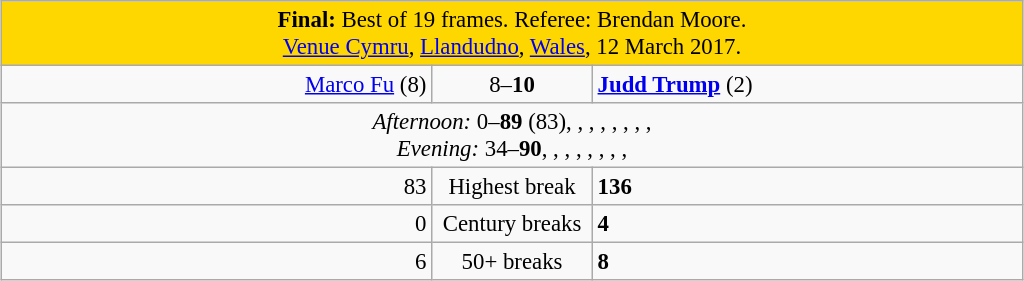<table class="wikitable" style="font-size: 95%; margin: 1em auto 1em auto;">
<tr>
<td colspan="3" align="center" bgcolor="#ffd700"><strong>Final:</strong> Best of 19 frames. Referee: Brendan Moore.<br><a href='#'>Venue Cymru</a>, <a href='#'>Llandudno</a>, <a href='#'>Wales</a>, 12 March 2017.</td>
</tr>
<tr>
<td width="280" align="right"><a href='#'>Marco Fu</a> (8)<br></td>
<td width="100" align="center">8–<strong>10</strong></td>
<td width="280"><strong><a href='#'>Judd Trump</a></strong> (2)<br></td>
</tr>
<tr>
<td colspan="3" align="center" style="font-size: 100%"><em>Afternoon:</em> 0–<strong>89</strong> (83), , , , , , , ,  <br><em>Evening:</em> 34–<strong>90</strong>, , , , , , , , </td>
</tr>
<tr>
<td align="right">83</td>
<td align="center">Highest break</td>
<td><strong>136</strong></td>
</tr>
<tr>
<td align="right">0</td>
<td align="center">Century breaks</td>
<td><strong>4</strong></td>
</tr>
<tr>
<td align="right">6</td>
<td align="center">50+ breaks</td>
<td><strong>8</strong></td>
</tr>
</table>
